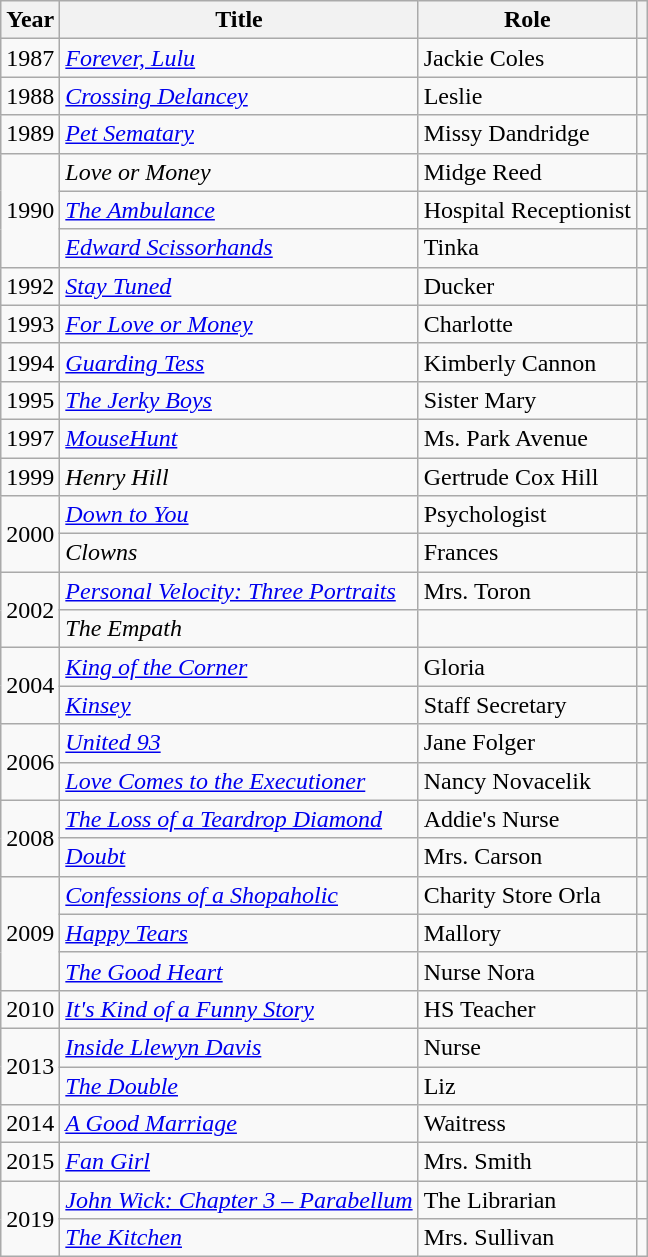<table class="wikitable">
<tr>
<th>Year</th>
<th>Title</th>
<th>Role</th>
<th></th>
</tr>
<tr>
<td>1987</td>
<td><em><a href='#'>Forever, Lulu</a></em></td>
<td>Jackie Coles</td>
<td></td>
</tr>
<tr>
<td>1988</td>
<td><em><a href='#'>Crossing Delancey</a></em></td>
<td>Leslie</td>
<td></td>
</tr>
<tr>
<td>1989</td>
<td><em><a href='#'>Pet Sematary</a></em></td>
<td>Missy Dandridge</td>
<td></td>
</tr>
<tr>
<td rowspan="3">1990</td>
<td><em>Love or Money</em></td>
<td>Midge Reed</td>
<td></td>
</tr>
<tr>
<td><em><a href='#'>The Ambulance</a></em></td>
<td>Hospital Receptionist</td>
<td></td>
</tr>
<tr>
<td><em><a href='#'>Edward Scissorhands</a></em></td>
<td>Tinka</td>
<td></td>
</tr>
<tr>
<td>1992</td>
<td><em><a href='#'>Stay Tuned</a></em></td>
<td>Ducker</td>
<td></td>
</tr>
<tr>
<td>1993</td>
<td><em><a href='#'>For Love or Money</a></em></td>
<td>Charlotte</td>
<td></td>
</tr>
<tr>
<td>1994</td>
<td><em><a href='#'>Guarding Tess</a></em></td>
<td>Kimberly Cannon</td>
<td></td>
</tr>
<tr>
<td>1995</td>
<td><em><a href='#'>The Jerky Boys</a></em></td>
<td>Sister Mary</td>
<td></td>
</tr>
<tr>
<td>1997</td>
<td><em><a href='#'>MouseHunt</a></em></td>
<td>Ms. Park Avenue</td>
<td></td>
</tr>
<tr>
<td>1999</td>
<td><em>Henry Hill</em></td>
<td>Gertrude Cox Hill</td>
<td></td>
</tr>
<tr>
<td rowspan="2">2000</td>
<td><em><a href='#'>Down to You</a></em></td>
<td>Psychologist</td>
<td></td>
</tr>
<tr>
<td><em>Clowns</em></td>
<td>Frances</td>
<td></td>
</tr>
<tr>
<td rowspan="2">2002</td>
<td><em><a href='#'>Personal Velocity: Three Portraits</a></em></td>
<td>Mrs. Toron</td>
<td></td>
</tr>
<tr>
<td><em>The Empath</em></td>
<td></td>
<td></td>
</tr>
<tr>
<td rowspan="2">2004</td>
<td><em><a href='#'>King of the Corner</a></em></td>
<td>Gloria</td>
<td></td>
</tr>
<tr>
<td><em><a href='#'>Kinsey</a></em></td>
<td>Staff Secretary</td>
<td></td>
</tr>
<tr>
<td rowspan="2">2006</td>
<td><em><a href='#'>United 93</a></em></td>
<td>Jane Folger</td>
<td></td>
</tr>
<tr>
<td><em><a href='#'>Love Comes to the Executioner</a></em></td>
<td>Nancy Novacelik</td>
<td></td>
</tr>
<tr>
<td rowspan="2">2008</td>
<td><em><a href='#'>The Loss of a Teardrop Diamond</a></em></td>
<td>Addie's Nurse</td>
<td></td>
</tr>
<tr>
<td><em><a href='#'>Doubt</a></em></td>
<td>Mrs. Carson</td>
<td></td>
</tr>
<tr>
<td rowspan="3">2009</td>
<td><em><a href='#'>Confessions of a Shopaholic</a></em></td>
<td>Charity Store Orla</td>
<td></td>
</tr>
<tr>
<td><em><a href='#'>Happy Tears</a></em></td>
<td>Mallory</td>
<td></td>
</tr>
<tr>
<td><em><a href='#'>The Good Heart</a></em></td>
<td>Nurse Nora</td>
<td></td>
</tr>
<tr>
<td>2010</td>
<td><em><a href='#'>It's Kind of a Funny Story</a></em></td>
<td>HS Teacher</td>
<td></td>
</tr>
<tr>
<td rowspan="2">2013</td>
<td><em><a href='#'>Inside Llewyn Davis</a></em></td>
<td>Nurse</td>
<td></td>
</tr>
<tr>
<td><em><a href='#'>The Double</a></em></td>
<td>Liz</td>
<td></td>
</tr>
<tr>
<td>2014</td>
<td><em><a href='#'>A Good Marriage</a></em></td>
<td>Waitress</td>
<td></td>
</tr>
<tr>
<td>2015</td>
<td><em><a href='#'>Fan Girl</a></em></td>
<td>Mrs. Smith</td>
<td></td>
</tr>
<tr>
<td rowspan="2">2019</td>
<td><em><a href='#'>John Wick: Chapter 3 – Parabellum</a></em></td>
<td>The Librarian</td>
<td></td>
</tr>
<tr>
<td><em><a href='#'>The Kitchen</a></em></td>
<td>Mrs. Sullivan</td>
<td></td>
</tr>
</table>
